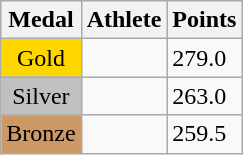<table class="wikitable">
<tr>
<th>Medal</th>
<th>Athlete</th>
<th>Points</th>
</tr>
<tr>
<td style="text-align:center;background-color:gold;">Gold</td>
<td></td>
<td>279.0</td>
</tr>
<tr>
<td style="text-align:center;background-color:silver;">Silver</td>
<td></td>
<td>263.0</td>
</tr>
<tr>
<td style="text-align:center;background-color:#CC9966;">Bronze</td>
<td></td>
<td>259.5</td>
</tr>
</table>
